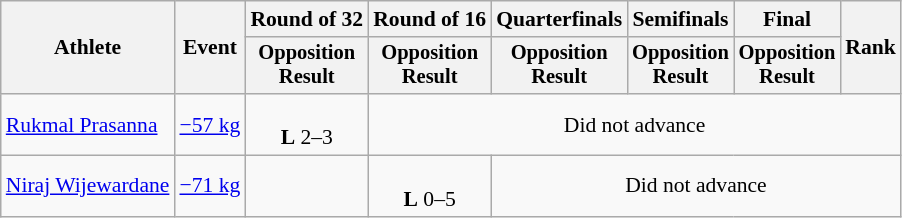<table class="wikitable" style="font-size:90%;">
<tr>
<th rowspan=2>Athlete</th>
<th rowspan=2>Event</th>
<th>Round of 32</th>
<th>Round of 16</th>
<th>Quarterfinals</th>
<th>Semifinals</th>
<th>Final</th>
<th rowspan=2>Rank</th>
</tr>
<tr style="font-size:95%">
<th>Opposition<br>Result</th>
<th>Opposition<br>Result</th>
<th>Opposition<br>Result</th>
<th>Opposition<br>Result</th>
<th>Opposition<br>Result</th>
</tr>
<tr align=center>
<td align=left><a href='#'>Rukmal Prasanna</a></td>
<td align=left><a href='#'>−57 kg</a></td>
<td><br><strong>L</strong> 2–3</td>
<td colspan=5>Did not advance</td>
</tr>
<tr align=center>
<td align=left><a href='#'>Niraj Wijewardane</a></td>
<td align=left><a href='#'>−71 kg</a></td>
<td></td>
<td><br><strong>L</strong> 0–5</td>
<td colspan=4>Did not advance</td>
</tr>
</table>
